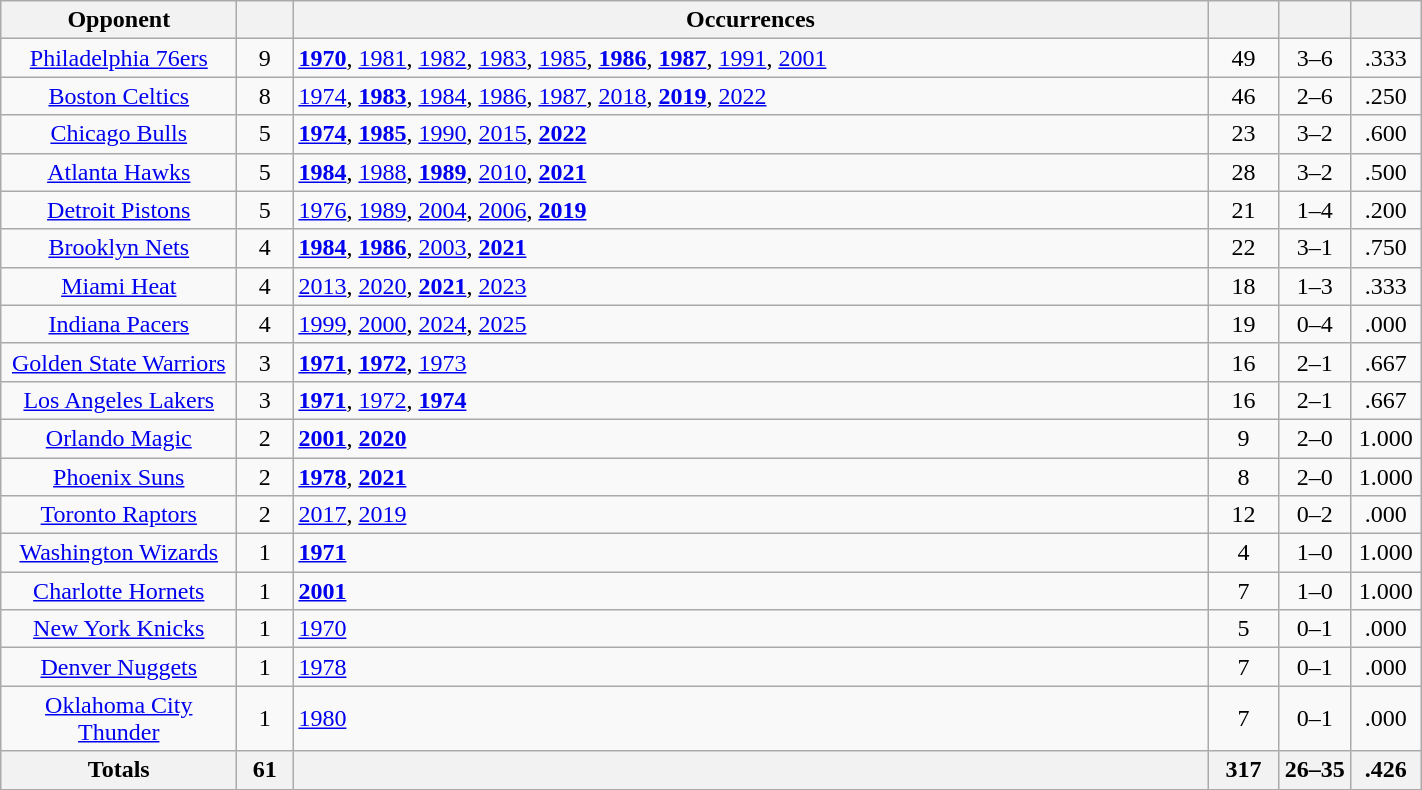<table class="wikitable sortable" style="text-align: center; width: 75%;">
<tr>
<th width="150">Opponent</th>
<th width="30"></th>
<th>Occurrences</th>
<th width="40"></th>
<th width="40"></th>
<th width="40"></th>
</tr>
<tr>
<td><a href='#'>Philadelphia 76ers</a></td>
<td>9</td>
<td align=left><strong><a href='#'>1970</a></strong>, <a href='#'>1981</a>, <a href='#'>1982</a>, <a href='#'>1983</a>, <a href='#'>1985</a>, <strong><a href='#'>1986</a></strong>, <strong><a href='#'>1987</a></strong>, <a href='#'>1991</a>, <a href='#'>2001</a></td>
<td>49</td>
<td>3–6</td>
<td>.333</td>
</tr>
<tr>
<td><a href='#'>Boston Celtics</a></td>
<td>8</td>
<td align=left><a href='#'>1974</a>, <strong><a href='#'>1983</a></strong>, <a href='#'>1984</a>, <a href='#'>1986</a>, <a href='#'>1987</a>, <a href='#'>2018</a>, <strong><a href='#'>2019</a></strong>, <a href='#'>2022</a></td>
<td>46</td>
<td>2–6</td>
<td>.250</td>
</tr>
<tr>
<td><a href='#'>Chicago Bulls</a></td>
<td>5</td>
<td align=left><strong><a href='#'>1974</a></strong>, <strong><a href='#'>1985</a></strong>, <a href='#'>1990</a>, <a href='#'>2015</a>, <strong><a href='#'>2022</a></strong></td>
<td>23</td>
<td>3–2</td>
<td>.600</td>
</tr>
<tr>
<td><a href='#'>Atlanta Hawks</a></td>
<td>5</td>
<td align=left><strong><a href='#'>1984</a></strong>, <a href='#'>1988</a>, <strong><a href='#'>1989</a></strong>, <a href='#'>2010</a>, <strong><a href='#'>2021</a></strong></td>
<td>28</td>
<td>3–2</td>
<td>.500</td>
</tr>
<tr>
<td><a href='#'>Detroit Pistons</a></td>
<td>5</td>
<td align=left><a href='#'>1976</a>, <a href='#'>1989</a>, <a href='#'>2004</a>, <a href='#'>2006</a>, <strong><a href='#'>2019</a></strong></td>
<td>21</td>
<td>1–4</td>
<td>.200</td>
</tr>
<tr>
<td><a href='#'>Brooklyn Nets</a></td>
<td>4</td>
<td align=left><strong><a href='#'>1984</a></strong>, <strong><a href='#'>1986</a></strong>, <a href='#'>2003</a>, <strong><a href='#'>2021</a></strong></td>
<td>22</td>
<td>3–1</td>
<td>.750</td>
</tr>
<tr>
<td><a href='#'>Miami Heat</a></td>
<td>4</td>
<td align=left><a href='#'>2013</a>, <a href='#'>2020</a>, <strong><a href='#'>2021</a></strong>, <a href='#'>2023</a></td>
<td>18</td>
<td>1–3</td>
<td>.333</td>
</tr>
<tr>
<td><a href='#'>Indiana Pacers</a></td>
<td>4</td>
<td align=left><a href='#'>1999</a>, <a href='#'>2000</a>, <a href='#'>2024</a>, <a href='#'>2025</a></td>
<td>19</td>
<td>0–4</td>
<td>.000</td>
</tr>
<tr>
<td><a href='#'>Golden State Warriors</a></td>
<td>3</td>
<td align=left><strong><a href='#'>1971</a></strong>, <strong><a href='#'>1972</a></strong>, <a href='#'>1973</a></td>
<td>16</td>
<td>2–1</td>
<td>.667</td>
</tr>
<tr>
<td><a href='#'>Los Angeles Lakers</a></td>
<td>3</td>
<td align=left><strong><a href='#'>1971</a></strong>, <a href='#'>1972</a>, <strong><a href='#'>1974</a></strong></td>
<td>16</td>
<td>2–1</td>
<td>.667</td>
</tr>
<tr>
<td><a href='#'>Orlando Magic</a></td>
<td>2</td>
<td align=left><strong><a href='#'>2001</a></strong>, <strong><a href='#'>2020</a></strong></td>
<td>9</td>
<td>2–0</td>
<td>1.000</td>
</tr>
<tr>
<td><a href='#'>Phoenix Suns</a></td>
<td>2</td>
<td align=left><strong><a href='#'>1978</a></strong>, <strong><a href='#'>2021</a></strong></td>
<td>8</td>
<td>2–0</td>
<td>1.000</td>
</tr>
<tr>
<td><a href='#'>Toronto Raptors</a></td>
<td>2</td>
<td align=left><a href='#'>2017</a>, <a href='#'>2019</a></td>
<td>12</td>
<td>0–2</td>
<td>.000</td>
</tr>
<tr>
<td><a href='#'>Washington Wizards</a></td>
<td>1</td>
<td align=left><strong><a href='#'>1971</a></strong></td>
<td>4</td>
<td>1–0</td>
<td>1.000</td>
</tr>
<tr>
<td><a href='#'>Charlotte Hornets</a></td>
<td>1</td>
<td align=left><strong><a href='#'>2001</a></strong></td>
<td>7</td>
<td>1–0</td>
<td>1.000</td>
</tr>
<tr>
<td><a href='#'>New York Knicks</a></td>
<td>1</td>
<td align=left><a href='#'>1970</a></td>
<td>5</td>
<td>0–1</td>
<td>.000</td>
</tr>
<tr>
<td><a href='#'>Denver Nuggets</a></td>
<td>1</td>
<td align=left><a href='#'>1978</a></td>
<td>7</td>
<td>0–1</td>
<td>.000</td>
</tr>
<tr>
<td><a href='#'>Oklahoma City Thunder</a></td>
<td>1</td>
<td align=left><a href='#'>1980</a></td>
<td>7</td>
<td>0–1</td>
<td>.000</td>
</tr>
<tr>
<th width="150">Totals</th>
<th width="30">61</th>
<th></th>
<th width="40">317</th>
<th width="40">26–35</th>
<th width="40">.426</th>
</tr>
</table>
